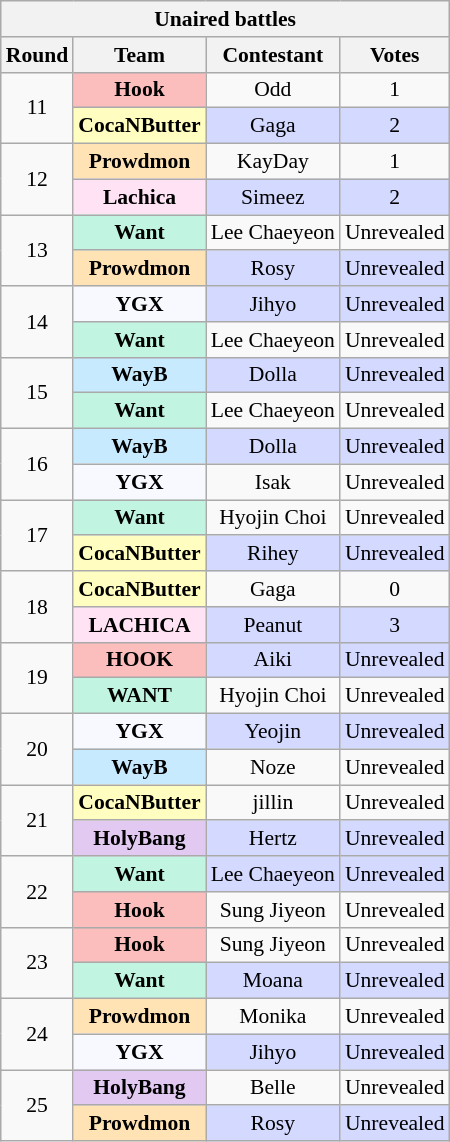<table class="wikitable mw-collapsible mw-collapsed" style="text-align:center; font-size:90%">
<tr>
<th colspan="5">Unaired battles</th>
</tr>
<tr style="background:#f2f2f2;">
<th scope="col">Round</th>
<th scope="col">Team</th>
<th scope="col">Contestant</th>
<th scope="col">Votes</th>
</tr>
<tr>
<td rowspan="2">11</td>
<td style="background:#FCBDBD"><strong>Hook</strong></td>
<td>Odd</td>
<td>1</td>
</tr>
<tr>
<td style="background:#FFFDBF"><strong>CocaNButter</strong></td>
<td style="background:#D4D9FF">Gaga</td>
<td style="background:#D4D9FF">2</td>
</tr>
<tr>
<td rowspan="2">12</td>
<td style="background:#FFE3B5"><strong>Prowdmon</strong></td>
<td>KayDay</td>
<td>1</td>
</tr>
<tr>
<td style="background:#FFE3F4"><strong>Lachica</strong></td>
<td style="background:#D4D9FF">Simeez</td>
<td style="background:#D4D9FF">2</td>
</tr>
<tr>
<td rowspan="2">13</td>
<td style="background:#C1F5E1"><strong>Want</strong></td>
<td>Lee Chaeyeon</td>
<td>Unrevealed</td>
</tr>
<tr>
<td style="background:#FFE3B5"><strong>Prowdmon</strong></td>
<td style="background:#D4D9FF">Rosy</td>
<td style="background:#D4D9FF">Unrevealed</td>
</tr>
<tr>
<td rowspan="2">14</td>
<td style="background:#F8F8FF"><strong>YGX</strong></td>
<td style="background:#D4D9FF">Jihyo</td>
<td style="background:#D4D9FF">Unrevealed</td>
</tr>
<tr>
<td style="background:#C1F5E1"><strong>Want</strong></td>
<td>Lee Chaeyeon</td>
<td>Unrevealed</td>
</tr>
<tr>
<td rowspan="2">15</td>
<td style="background:#C7EAFF"><strong>WayB</strong></td>
<td style="background:#D4D9FF">Dolla</td>
<td style="background:#D4D9FF">Unrevealed</td>
</tr>
<tr>
<td style="background:#C1F5E1"><strong>Want</strong></td>
<td>Lee Chaeyeon</td>
<td>Unrevealed</td>
</tr>
<tr>
<td rowspan="2">16</td>
<td style="background:#C7EAFF"><strong>WayB</strong></td>
<td style="background:#D4D9FF">Dolla</td>
<td style="background:#D4D9FF">Unrevealed</td>
</tr>
<tr>
<td style="background:#F8F8FF"><strong>YGX</strong></td>
<td>Isak</td>
<td>Unrevealed</td>
</tr>
<tr>
<td rowspan="2">17</td>
<td style="background:#C1F5E1"><strong>Want</strong></td>
<td>Hyojin Choi</td>
<td>Unrevealed</td>
</tr>
<tr>
<td style="background:#FFFDBF"><strong>CocaNButter</strong></td>
<td style="background:#D4D9FF">Rihey</td>
<td style="background:#D4D9FF">Unrevealed</td>
</tr>
<tr>
<td rowspan="2">18</td>
<td style="background:#FFFDBF"><strong>CocaNButter</strong></td>
<td>Gaga</td>
<td>0</td>
</tr>
<tr>
<td style="background:#FFE3F4"><strong>LACHICA</strong></td>
<td style="background:#D4D9FF">Peanut</td>
<td style="background:#D4D9FF">3</td>
</tr>
<tr>
<td rowspan="2">19</td>
<td style="background:#FCBDBD"><strong>HOOK</strong></td>
<td style="background:#D4D9FF">Aiki</td>
<td style="background:#D4D9FF">Unrevealed</td>
</tr>
<tr>
<td style="background:#C1F5E1"><strong>WANT</strong></td>
<td>Hyojin Choi</td>
<td>Unrevealed</td>
</tr>
<tr>
<td rowspan="2">20</td>
<td style="background:#F8F8FF"><strong>YGX</strong></td>
<td style="background:#D4D9FF">Yeojin</td>
<td style="background:#D4D9FF">Unrevealed</td>
</tr>
<tr>
<td style="background:#C7EAFF"><strong>WayB</strong></td>
<td>Noze</td>
<td>Unrevealed</td>
</tr>
<tr>
<td rowspan="2">21</td>
<td style="background:#FFFDBF"><strong>CocaNButter</strong></td>
<td>jillin</td>
<td>Unrevealed</td>
</tr>
<tr>
<td style="background:#E2C9F2"><strong>HolyBang</strong></td>
<td style="background:#D4D9FF">Hertz</td>
<td style="background:#D4D9FF">Unrevealed</td>
</tr>
<tr>
<td rowspan="2">22</td>
<td style="background:#C1F5E1"><strong>Want</strong></td>
<td style="background:#D4D9FF">Lee Chaeyeon</td>
<td style="background:#D4D9FF">Unrevealed</td>
</tr>
<tr>
<td style="background:#FCBDBD"><strong>Hook</strong></td>
<td>Sung Jiyeon</td>
<td>Unrevealed</td>
</tr>
<tr>
<td rowspan="2">23</td>
<td style="background:#FCBDBD"><strong>Hook</strong></td>
<td>Sung Jiyeon</td>
<td>Unrevealed</td>
</tr>
<tr>
<td style="background:#C1F5E1"><strong>Want</strong></td>
<td style="background:#D4D9FF">Moana</td>
<td style="background:#D4D9FF">Unrevealed</td>
</tr>
<tr>
<td rowspan="2">24</td>
<td style="background:#FFE3B5"><strong>Prowdmon</strong></td>
<td>Monika</td>
<td>Unrevealed</td>
</tr>
<tr>
<td style="background:#F8F8FF"><strong>YGX</strong></td>
<td style="background:#D4D9FF">Jihyo</td>
<td style="background:#D4D9FF">Unrevealed</td>
</tr>
<tr>
<td rowspan="2">25</td>
<td style="background:#E2C9F2"><strong>HolyBang</strong></td>
<td>Belle</td>
<td>Unrevealed</td>
</tr>
<tr>
<td style="background:#FFE3B5"><strong>Prowdmon</strong></td>
<td style="background:#D4D9FF">Rosy</td>
<td style="background:#D4D9FF">Unrevealed</td>
</tr>
</table>
